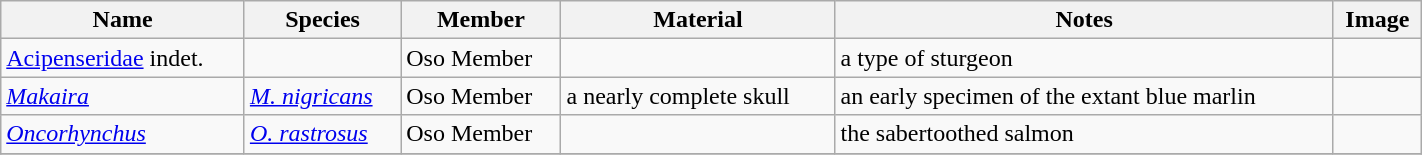<table class="wikitable" align="center" width="75%">
<tr>
<th>Name</th>
<th>Species</th>
<th>Member</th>
<th>Material</th>
<th>Notes</th>
<th>Image</th>
</tr>
<tr>
<td><a href='#'>Acipenseridae</a> indet.</td>
<td></td>
<td>Oso Member</td>
<td></td>
<td>a type of sturgeon</td>
<td></td>
</tr>
<tr>
<td><em><a href='#'>Makaira</a></em></td>
<td><em><a href='#'>M. nigricans</a></em> </td>
<td>Oso Member</td>
<td>a nearly complete skull</td>
<td>an early specimen of the extant blue marlin</td>
<td></td>
</tr>
<tr>
<td><em><a href='#'>Oncorhynchus</a></em></td>
<td><em><a href='#'>O. rastrosus</a></em></td>
<td>Oso Member</td>
<td></td>
<td>the sabertoothed salmon</td>
<td></td>
</tr>
<tr>
</tr>
</table>
